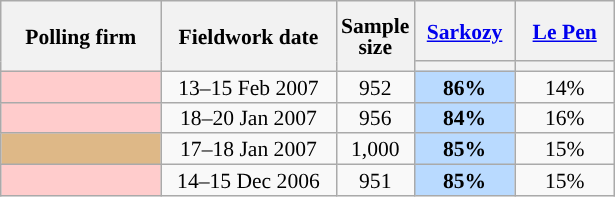<table class="wikitable sortable" style="text-align:center;font-size:90%;line-height:14px;">
<tr style="height:40px;">
<th style="width:100px;" rowspan="2">Polling firm</th>
<th style="width:110px;" rowspan="2">Fieldwork date</th>
<th style="width:35px;" rowspan="2">Sample<br>size</th>
<th class="unsortable" style="width:60px;"><a href='#'>Sarkozy</a><br></th>
<th class="unsortable" style="width:60px;"><a href='#'>Le Pen</a><br></th>
</tr>
<tr>
<th style="background:"></th>
<th style="background:"></th>
</tr>
<tr>
<td style="background:#FFCCCC;"></td>
<td data-sort-value="2007-02-15">13–15 Feb 2007</td>
<td>952</td>
<td style="background:#B9DAFF;"><strong>86%</strong></td>
<td>14%</td>
</tr>
<tr>
<td style="background:#FFCCCC;"></td>
<td data-sort-value="2007-01-20">18–20 Jan 2007</td>
<td>956</td>
<td style="background:#B9DAFF;"><strong>84%</strong></td>
<td>16%</td>
</tr>
<tr>
<td style="background:burlywood;"></td>
<td data-sort-value="2007-01-18">17–18 Jan 2007</td>
<td>1,000</td>
<td style="background:#B9DAFF;"><strong>85%</strong></td>
<td>15%</td>
</tr>
<tr>
<td style="background:#FFCCCC;"></td>
<td data-sort-value="2006-12-15">14–15 Dec 2006</td>
<td>951</td>
<td style="background:#B9DAFF;"><strong>85%</strong></td>
<td>15%</td>
</tr>
</table>
